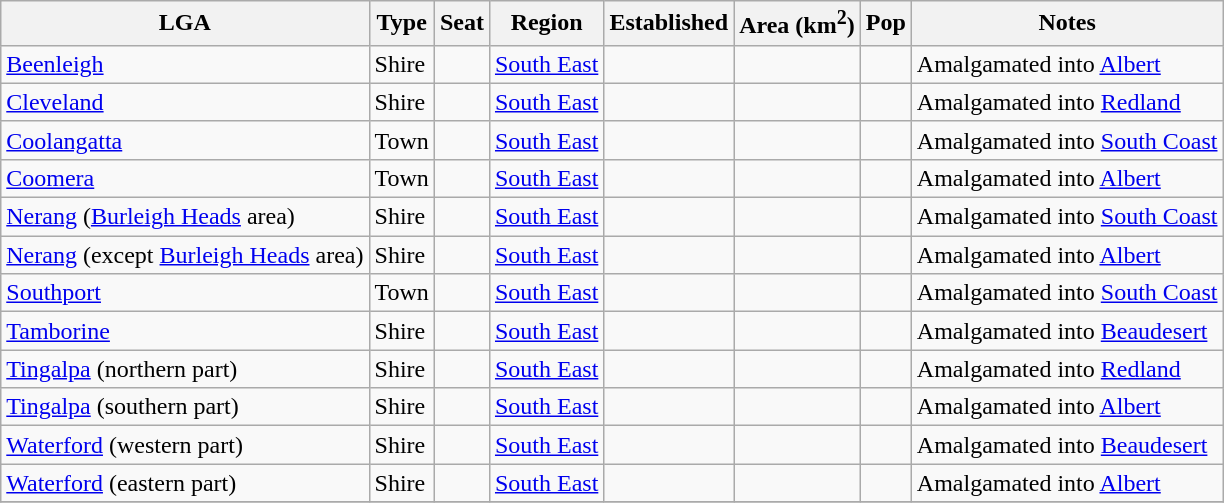<table class="wikitable sortable">
<tr>
<th>LGA</th>
<th>Type</th>
<th>Seat</th>
<th>Region</th>
<th>Established</th>
<th>Area (km<sup>2</sup>)</th>
<th>Pop</th>
<th>Notes</th>
</tr>
<tr>
<td><a href='#'>Beenleigh</a></td>
<td>Shire</td>
<td></td>
<td><a href='#'>South East</a></td>
<td></td>
<td align=right></td>
<td align=right></td>
<td>Amalgamated into <a href='#'>Albert</a></td>
</tr>
<tr>
<td><a href='#'>Cleveland</a></td>
<td>Shire</td>
<td></td>
<td><a href='#'>South East</a></td>
<td></td>
<td align=right></td>
<td align=right></td>
<td>Amalgamated into <a href='#'>Redland</a></td>
</tr>
<tr>
<td><a href='#'>Coolangatta</a></td>
<td>Town</td>
<td></td>
<td><a href='#'>South East</a></td>
<td></td>
<td align=right></td>
<td align=right></td>
<td>Amalgamated into <a href='#'>South Coast</a></td>
</tr>
<tr>
<td><a href='#'>Coomera</a></td>
<td>Town</td>
<td></td>
<td><a href='#'>South East</a></td>
<td></td>
<td align=right></td>
<td align=right></td>
<td>Amalgamated into <a href='#'>Albert</a></td>
</tr>
<tr>
<td><a href='#'>Nerang</a> (<a href='#'>Burleigh Heads</a> area)</td>
<td>Shire</td>
<td></td>
<td><a href='#'>South East</a></td>
<td></td>
<td align=right></td>
<td align=right></td>
<td>Amalgamated into <a href='#'>South Coast</a></td>
</tr>
<tr>
<td><a href='#'>Nerang</a> (except <a href='#'>Burleigh Heads</a> area)</td>
<td>Shire</td>
<td></td>
<td><a href='#'>South East</a></td>
<td></td>
<td align=right></td>
<td align=right></td>
<td>Amalgamated into <a href='#'>Albert</a></td>
</tr>
<tr>
<td><a href='#'>Southport</a></td>
<td>Town</td>
<td></td>
<td><a href='#'>South East</a></td>
<td></td>
<td align=right></td>
<td align=right></td>
<td>Amalgamated into <a href='#'>South Coast</a></td>
</tr>
<tr>
<td><a href='#'>Tamborine</a></td>
<td>Shire</td>
<td></td>
<td><a href='#'>South East</a></td>
<td></td>
<td align=right></td>
<td align=right></td>
<td>Amalgamated into <a href='#'>Beaudesert</a></td>
</tr>
<tr>
<td><a href='#'>Tingalpa</a> (northern part)</td>
<td>Shire</td>
<td></td>
<td><a href='#'>South East</a></td>
<td></td>
<td align=right></td>
<td align=right></td>
<td>Amalgamated into <a href='#'>Redland</a></td>
</tr>
<tr>
<td><a href='#'>Tingalpa</a> (southern part)</td>
<td>Shire</td>
<td></td>
<td><a href='#'>South East</a></td>
<td></td>
<td align=right></td>
<td align=right></td>
<td>Amalgamated into <a href='#'>Albert</a></td>
</tr>
<tr>
<td><a href='#'>Waterford</a> (western part)</td>
<td>Shire</td>
<td></td>
<td><a href='#'>South East</a></td>
<td></td>
<td align=right></td>
<td align=right></td>
<td>Amalgamated into <a href='#'>Beaudesert</a></td>
</tr>
<tr>
<td><a href='#'>Waterford</a> (eastern part)</td>
<td>Shire</td>
<td></td>
<td><a href='#'>South East</a></td>
<td></td>
<td align=right></td>
<td align=right></td>
<td>Amalgamated into <a href='#'>Albert</a></td>
</tr>
<tr>
</tr>
</table>
